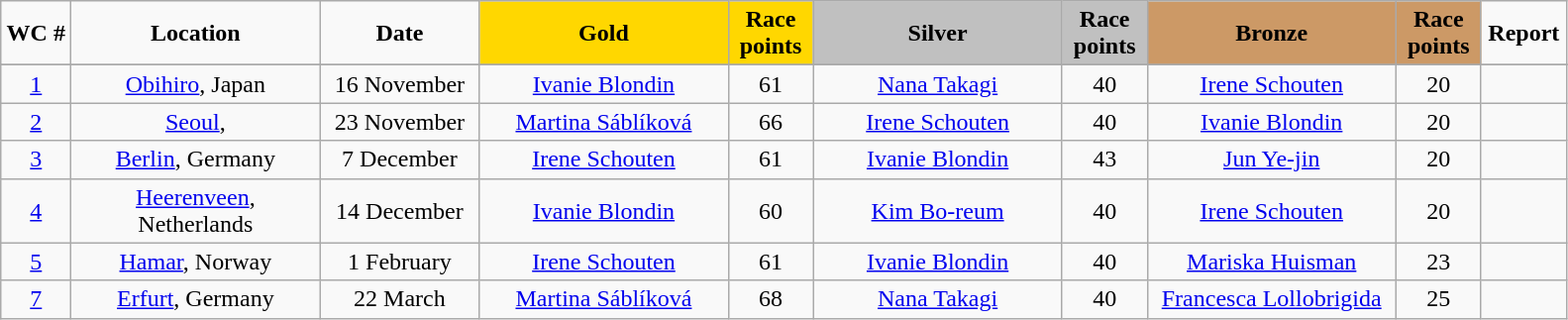<table class="wikitable">
<tr>
<td width="40" align="center"><strong>WC #</strong></td>
<td width="160" align="center"><strong>Location</strong></td>
<td width="100" align="center"><strong>Date</strong></td>
<td width="160" bgcolor="gold" align="center"><strong>Gold</strong></td>
<td width="50" bgcolor="gold" align="center"><strong>Race points</strong></td>
<td width="160" bgcolor="silver" align="center"><strong>Silver</strong></td>
<td width="50" bgcolor="silver" align="center"><strong>Race points</strong></td>
<td width="160" bgcolor="#CC9966" align="center"><strong>Bronze</strong></td>
<td width="50" bgcolor="#CC9966" align="center"><strong>Race points</strong></td>
<td width="50" align="center"><strong>Report</strong></td>
</tr>
<tr bgcolor="#cccccc">
</tr>
<tr>
<td align="center"><a href='#'>1</a></td>
<td align="center"><a href='#'>Obihiro</a>, Japan</td>
<td align="center">16 November</td>
<td align="center"><a href='#'>Ivanie Blondin</a><br><small></small></td>
<td align="center">61</td>
<td align="center"><a href='#'>Nana Takagi</a><br><small></small></td>
<td align="center">40</td>
<td align="center"><a href='#'>Irene Schouten</a><br><small></small></td>
<td align="center">20</td>
<td align="center"></td>
</tr>
<tr>
<td align="center"><a href='#'>2</a></td>
<td align="center"><a href='#'>Seoul</a>, </td>
<td align="center">23 November</td>
<td align="center"><a href='#'>Martina Sáblíková</a><br><small></small></td>
<td align="center">66</td>
<td align="center"><a href='#'>Irene Schouten</a><br><small></small></td>
<td align="center">40</td>
<td align="center"><a href='#'>Ivanie Blondin</a><br><small></small></td>
<td align="center">20</td>
<td align="center"></td>
</tr>
<tr>
<td align="center"><a href='#'>3</a></td>
<td align="center"><a href='#'>Berlin</a>, Germany</td>
<td align="center">7 December</td>
<td align="center"><a href='#'>Irene Schouten</a><br><small></small></td>
<td align="center">61</td>
<td align="center"><a href='#'>Ivanie Blondin</a><br><small></small></td>
<td align="center">43</td>
<td align="center"><a href='#'>Jun Ye-jin</a><br><small></small></td>
<td align="center">20</td>
<td align="center"></td>
</tr>
<tr>
<td align="center"><a href='#'>4</a></td>
<td align="center"><a href='#'>Heerenveen</a>, Netherlands</td>
<td align="center">14 December</td>
<td align="center"><a href='#'>Ivanie Blondin</a><br><small></small></td>
<td align="center">60</td>
<td align="center"><a href='#'>Kim Bo-reum</a><br><small></small></td>
<td align="center">40</td>
<td align="center"><a href='#'>Irene Schouten</a><br><small></small></td>
<td align="center">20</td>
<td align="center"></td>
</tr>
<tr>
<td align="center"><a href='#'>5</a></td>
<td align="center"><a href='#'>Hamar</a>, Norway</td>
<td align="center">1 February</td>
<td align="center"><a href='#'>Irene Schouten</a><br><small></small></td>
<td align="center">61</td>
<td align="center"><a href='#'>Ivanie Blondin</a><br><small></small></td>
<td align="center">40</td>
<td align="center"><a href='#'>Mariska Huisman</a><br><small></small></td>
<td align="center">23</td>
<td align="center"></td>
</tr>
<tr>
<td align="center"><a href='#'>7</a></td>
<td align="center"><a href='#'>Erfurt</a>, Germany</td>
<td align="center">22 March</td>
<td align="center"><a href='#'>Martina Sáblíková</a><br><small></small></td>
<td align="center">68</td>
<td align="center"><a href='#'>Nana Takagi</a><br><small></small></td>
<td align="center">40</td>
<td align="center"><a href='#'>Francesca Lollobrigida</a><br><small></small></td>
<td align="center">25</td>
<td align="center"></td>
</tr>
</table>
